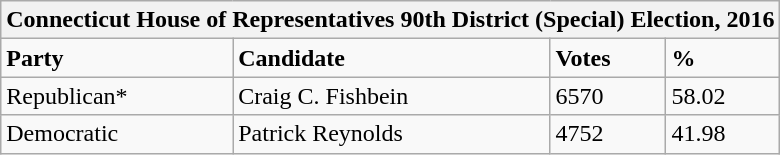<table class="wikitable">
<tr>
<th colspan="4">Connecticut House of Representatives 90th District (Special) Election, 2016</th>
</tr>
<tr>
<td><strong>Party</strong></td>
<td><strong>Candidate</strong></td>
<td><strong>Votes</strong></td>
<td><strong>%</strong></td>
</tr>
<tr>
<td>Republican*</td>
<td>Craig C. Fishbein</td>
<td>6570</td>
<td>58.02</td>
</tr>
<tr>
<td>Democratic</td>
<td>Patrick Reynolds</td>
<td>4752</td>
<td>41.98</td>
</tr>
</table>
